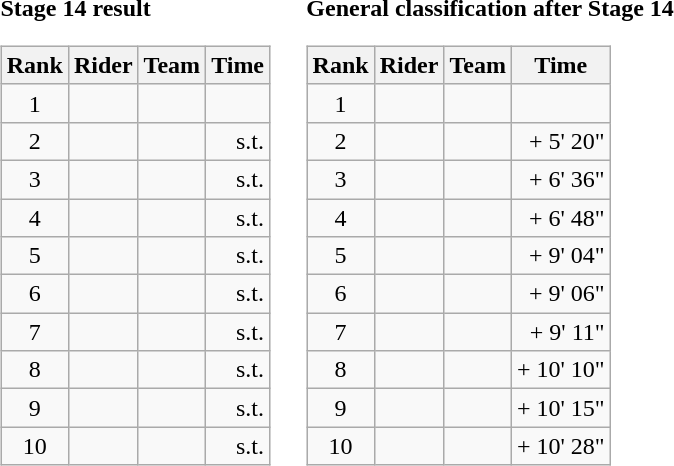<table>
<tr>
<td><strong>Stage 14 result</strong><br><table class="wikitable">
<tr>
<th scope="col">Rank</th>
<th scope="col">Rider</th>
<th scope="col">Team</th>
<th scope="col">Time</th>
</tr>
<tr>
<td style="text-align:center;">1</td>
<td></td>
<td></td>
<td style="text-align:right;"></td>
</tr>
<tr>
<td style="text-align:center;">2</td>
<td></td>
<td></td>
<td style="text-align:right;">s.t.</td>
</tr>
<tr>
<td style="text-align:center;">3</td>
<td></td>
<td></td>
<td style="text-align:right;">s.t.</td>
</tr>
<tr>
<td style="text-align:center;">4</td>
<td></td>
<td></td>
<td style="text-align:right;">s.t.</td>
</tr>
<tr>
<td style="text-align:center;">5</td>
<td></td>
<td></td>
<td style="text-align:right;">s.t.</td>
</tr>
<tr>
<td style="text-align:center;">6</td>
<td></td>
<td></td>
<td style="text-align:right;">s.t.</td>
</tr>
<tr>
<td style="text-align:center;">7</td>
<td></td>
<td></td>
<td style="text-align:right;">s.t.</td>
</tr>
<tr>
<td style="text-align:center;">8</td>
<td></td>
<td></td>
<td style="text-align:right;">s.t.</td>
</tr>
<tr>
<td style="text-align:center;">9</td>
<td></td>
<td></td>
<td style="text-align:right;">s.t.</td>
</tr>
<tr>
<td style="text-align:center;">10</td>
<td></td>
<td></td>
<td style="text-align:right;">s.t.</td>
</tr>
</table>
</td>
<td></td>
<td><strong>General classification after Stage 14</strong><br><table class="wikitable">
<tr>
<th scope="col">Rank</th>
<th scope="col">Rider</th>
<th scope="col">Team</th>
<th scope="col">Time</th>
</tr>
<tr>
<td style="text-align:center;">1</td>
<td></td>
<td></td>
<td style="text-align:right;"></td>
</tr>
<tr>
<td style="text-align:center;">2</td>
<td></td>
<td></td>
<td style="text-align:right;">+ 5' 20"</td>
</tr>
<tr>
<td style="text-align:center;">3</td>
<td></td>
<td></td>
<td style="text-align:right;">+ 6' 36"</td>
</tr>
<tr>
<td style="text-align:center;">4</td>
<td></td>
<td></td>
<td style="text-align:right;">+ 6' 48"</td>
</tr>
<tr>
<td style="text-align:center;">5</td>
<td></td>
<td></td>
<td style="text-align:right;">+ 9' 04"</td>
</tr>
<tr>
<td style="text-align:center;">6</td>
<td></td>
<td></td>
<td style="text-align:right;">+ 9' 06"</td>
</tr>
<tr>
<td style="text-align:center;">7</td>
<td></td>
<td></td>
<td style="text-align:right;">+ 9' 11"</td>
</tr>
<tr>
<td style="text-align:center;">8</td>
<td></td>
<td></td>
<td style="text-align:right;">+ 10' 10"</td>
</tr>
<tr>
<td style="text-align:center;">9</td>
<td></td>
<td></td>
<td style="text-align:right;">+ 10' 15"</td>
</tr>
<tr>
<td style="text-align:center;">10</td>
<td></td>
<td></td>
<td style="text-align:right;">+ 10' 28"</td>
</tr>
</table>
</td>
</tr>
</table>
